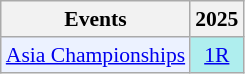<table style='font-size: 90%; text-align:center;' class='wikitable'>
<tr>
<th>Events</th>
<th>2025</th>
</tr>
<tr>
<td bgcolor="#ECF2FF"; align="left"><a href='#'>Asia Championships</a></td>
<td bgcolor=AFEEEE><a href='#'>1R</a></td>
</tr>
</table>
